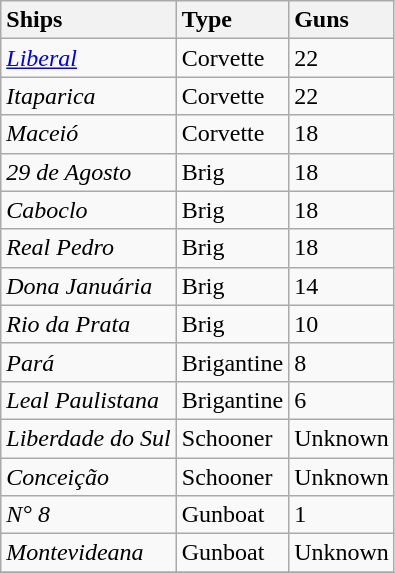<table class="wikitable">
<tr>
<th style="text-align: left;">Ships</th>
<th style="text-align: left;">Type</th>
<th style="text-align: left;">Guns</th>
</tr>
<tr>
<td><em><a href='#'>Liberal</a></em></td>
<td>Corvette</td>
<td>22</td>
</tr>
<tr>
<td><em>Itaparica</em></td>
<td>Corvette</td>
<td>22</td>
</tr>
<tr>
<td><em>Maceió</em></td>
<td>Corvette</td>
<td>18</td>
</tr>
<tr>
<td><em>29 de Agosto</em></td>
<td>Brig</td>
<td>18</td>
</tr>
<tr>
<td><em>Caboclo</em></td>
<td>Brig</td>
<td>18</td>
</tr>
<tr>
<td><em>Real Pedro</em></td>
<td>Brig</td>
<td>18</td>
</tr>
<tr>
<td><em>Dona Januária</em></td>
<td>Brig</td>
<td>14</td>
</tr>
<tr>
<td><em>Rio da Prata</em></td>
<td>Brig</td>
<td>10</td>
</tr>
<tr>
<td><em>Pará</em></td>
<td>Brigantine</td>
<td>8</td>
</tr>
<tr>
<td><em>Leal Paulistana</em></td>
<td>Brigantine</td>
<td>6</td>
</tr>
<tr>
<td><em>Liberdade do Sul</em></td>
<td>Schooner</td>
<td>Unknown</td>
</tr>
<tr>
<td><em>Conceição</em></td>
<td>Schooner</td>
<td>Unknown</td>
</tr>
<tr>
<td><em>N° 8</em></td>
<td>Gunboat</td>
<td>1</td>
</tr>
<tr>
<td><em>Montevideana</em></td>
<td>Gunboat</td>
<td>Unknown</td>
</tr>
<tr>
</tr>
</table>
